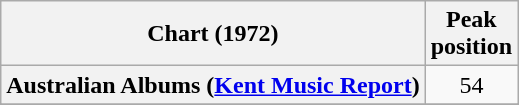<table class="wikitable sortable plainrowheaders">
<tr>
<th scope="col">Chart (1972)</th>
<th scope="col">Peak<br>position</th>
</tr>
<tr>
<th scope="row">Australian Albums (<a href='#'>Kent Music Report</a>)</th>
<td align="center">54</td>
</tr>
<tr>
</tr>
<tr>
</tr>
</table>
